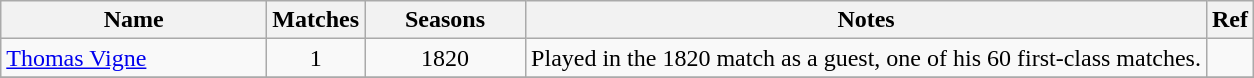<table class="wikitable">
<tr>
<th style="width:170px">Name</th>
<th>Matches</th>
<th style="width: 100px">Seasons</th>
<th>Notes</th>
<th>Ref</th>
</tr>
<tr>
<td><a href='#'>Thomas Vigne</a></td>
<td align=center>1</td>
<td align=center>1820</td>
<td>Played in the 1820 match as a guest, one of his 60 first-class matches.</td>
<td></td>
</tr>
<tr>
</tr>
</table>
